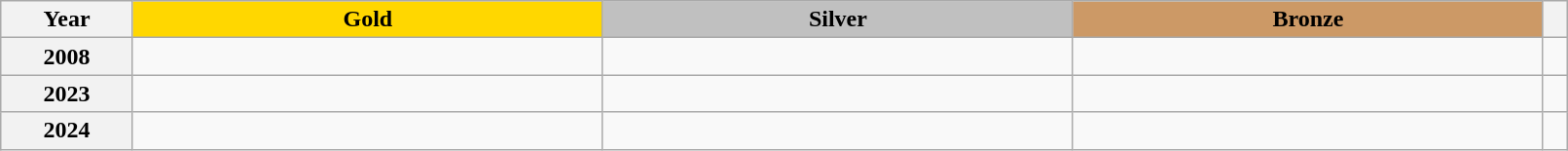<table class="wikitable unsortable" style="text-align:left; width:85%">
<tr>
<th scope="col" style="text-align:center">Year</th>
<td scope="col" style="text-align:center; width:30%; background:gold"><strong>Gold</strong></td>
<td scope="col" style="text-align:center; width:30%; background:silver"><strong>Silver</strong></td>
<td scope="col" style="text-align:center; width:30%; background:#c96"><strong>Bronze</strong></td>
<th scope="col" style="text-align:center"></th>
</tr>
<tr>
<th scope="row">2008</th>
<td></td>
<td></td>
<td></td>
<td></td>
</tr>
<tr>
<th scope="row">2023</th>
<td></td>
<td></td>
<td></td>
<td></td>
</tr>
<tr>
<th scope="row">2024</th>
<td></td>
<td></td>
<td></td>
<td></td>
</tr>
</table>
